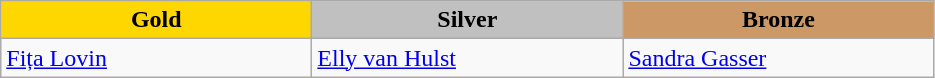<table class="wikitable" style="text-align:left">
<tr align="center">
<td width=200 bgcolor=gold><strong>Gold</strong></td>
<td width=200 bgcolor=silver><strong>Silver</strong></td>
<td width=200 bgcolor=CC9966><strong>Bronze</strong></td>
</tr>
<tr>
<td><a href='#'>Fița Lovin</a><br><em></em></td>
<td><a href='#'>Elly van Hulst</a><br><em></em></td>
<td><a href='#'>Sandra Gasser</a><br><em></em></td>
</tr>
</table>
